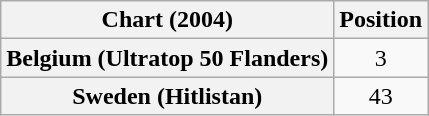<table class="wikitable sortable plainrowheaders">
<tr>
<th>Chart (2004)</th>
<th>Position</th>
</tr>
<tr>
<th scope="row">Belgium (Ultratop 50 Flanders)</th>
<td style="text-align:center;">3</td>
</tr>
<tr>
<th scope="row">Sweden (Hitlistan)</th>
<td style="text-align:center;">43</td>
</tr>
</table>
